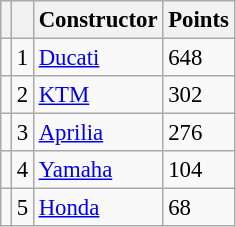<table class="wikitable" style="font-size: 95%;">
<tr>
<th></th>
<th></th>
<th>Constructor</th>
<th>Points</th>
</tr>
<tr>
<td></td>
<td align=center>1</td>
<td> <a href='#'>Ducati</a></td>
<td align=left>648</td>
</tr>
<tr>
<td></td>
<td align=center>2</td>
<td> <a href='#'>KTM</a></td>
<td align=left>302</td>
</tr>
<tr>
<td></td>
<td align=center>3</td>
<td> <a href='#'>Aprilia</a></td>
<td align=left>276</td>
</tr>
<tr>
<td></td>
<td align=center>4</td>
<td> <a href='#'>Yamaha</a></td>
<td align=left>104</td>
</tr>
<tr>
<td></td>
<td align=center>5</td>
<td> <a href='#'>Honda</a></td>
<td align=left>68</td>
</tr>
</table>
